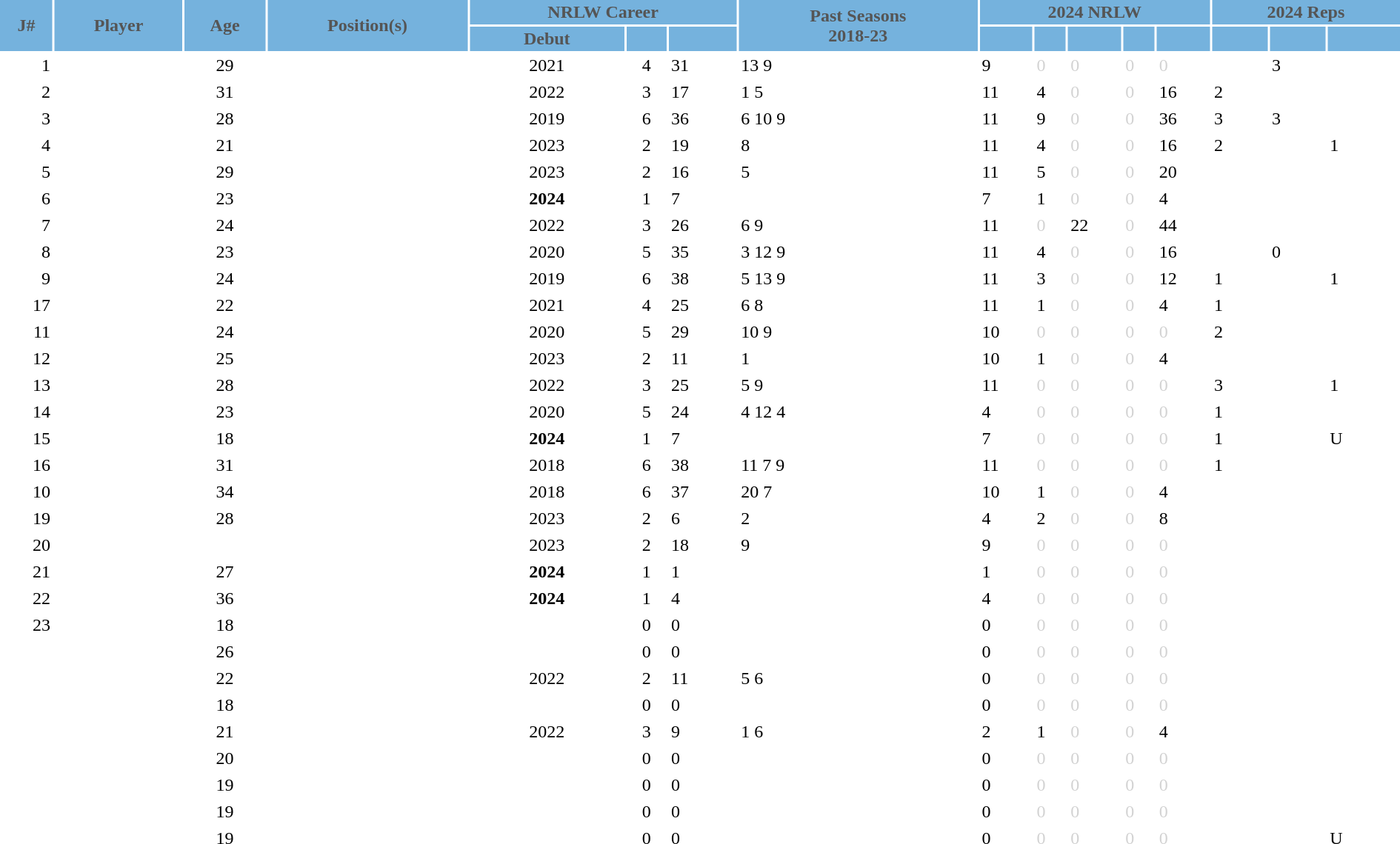<table class="sortable" border="0" cellspacing="2" cellpadding="2" style="width:100%;" style="text-align:right;">
<tr style="background:#75B2DD; color:#555555">
<th rowspan=2>J#</th>
<th rowspan=2 align=center>Player</th>
<th rowspan=2>Age</th>
<th rowspan=2>Position(s)</th>
<th colspan=3 align=center>NRLW Career</th>
<th rowspan=2 class="unsortable" align=center>Past Seasons<br>2018-23</th>
<th colspan=5 align=center>2024 NRLW</th>
<th colspan=3 align=center>2024 Reps</th>
</tr>
<tr style="background:#75B2DD; color:#555555">
<th>Debut</th>
<th></th>
<th></th>
<th></th>
<th></th>
<th class="unsortable"></th>
<th class="unsortable"></th>
<th></th>
<th class="unsortable"></th>
<th class="unsortable"></th>
<th class="unsortable"></th>
</tr>
<tr>
<td align=right>1</td>
<td align=left></td>
<td align=center>29</td>
<td align=center></td>
<td align=center>2021</td>
<td align=center>4</td>
<td>31</td>
<td align=left> 13  9</td>
<td align=left> 9</td>
<td style="color:lightgray">0</td>
<td style="color:lightgray">0</td>
<td style="color:lightgray">0</td>
<td style="color:lightgray">0</td>
<td></td>
<td> 3</td>
<td></td>
</tr>
<tr>
<td align=right>2</td>
<td align=left></td>
<td align=center>31</td>
<td align=center></td>
<td align=center>2022</td>
<td align=center>3</td>
<td>17</td>
<td align=left> 1  5</td>
<td align=left> 11</td>
<td>4</td>
<td style="color:lightgray">0</td>
<td style="color:lightgray">0</td>
<td>16</td>
<td> 2</td>
<td></td>
<td></td>
</tr>
<tr>
<td align=right>3</td>
<td align=left></td>
<td align=center>28</td>
<td align=center></td>
<td align=center>2019</td>
<td align=center>6</td>
<td>36</td>
<td align=left> 6  10  9</td>
<td align=left> 11</td>
<td>9</td>
<td style="color:lightgray">0</td>
<td style="color:lightgray">0</td>
<td>36</td>
<td> 3</td>
<td> 3</td>
<td></td>
</tr>
<tr>
<td align=right>4</td>
<td align=left></td>
<td align=center>21</td>
<td align=center></td>
<td align=center>2023</td>
<td align=center>2</td>
<td>19</td>
<td align=left> 8</td>
<td align=left> 11</td>
<td>4</td>
<td style="color:lightgray">0</td>
<td style="color:lightgray">0</td>
<td>16</td>
<td> 2</td>
<td></td>
<td> 1</td>
</tr>
<tr>
<td align=right>5</td>
<td align=left></td>
<td align=center>29</td>
<td align=center></td>
<td align=center>2023</td>
<td align=center>2</td>
<td>16</td>
<td align=left> 5</td>
<td align=left> 11</td>
<td>5</td>
<td style="color:lightgray">0</td>
<td style="color:lightgray">0</td>
<td>20</td>
<td></td>
<td></td>
<td></td>
</tr>
<tr>
<td align=right>6</td>
<td align=left></td>
<td align=center>23</td>
<td align=center></td>
<td align=center><strong>2024</strong></td>
<td align=center>1</td>
<td>7</td>
<td align=left></td>
<td align=left> 7</td>
<td>1</td>
<td style="color:lightgray">0</td>
<td style="color:lightgray">0</td>
<td>4</td>
<td></td>
<td></td>
<td></td>
</tr>
<tr>
<td align=right>7</td>
<td align=left></td>
<td align=center>24</td>
<td align=center></td>
<td align=center>2022</td>
<td align=center>3</td>
<td>26</td>
<td align=left> 6  9</td>
<td align=left> 11</td>
<td style="color:lightgray">0</td>
<td>22</td>
<td style="color:lightgray">0</td>
<td>44</td>
<td></td>
<td></td>
<td></td>
</tr>
<tr>
<td align=right>8</td>
<td align=left></td>
<td align=center>23</td>
<td align=center></td>
<td align=center>2020</td>
<td align=center>5</td>
<td>35</td>
<td align=left> 3  12  9</td>
<td align=left> 11</td>
<td>4</td>
<td style="color:lightgray">0</td>
<td style="color:lightgray">0</td>
<td>16</td>
<td></td>
<td> 0</td>
<td></td>
</tr>
<tr>
<td align=right>9</td>
<td align=left></td>
<td align=center>24</td>
<td align=center></td>
<td align=center>2019</td>
<td align=center>6</td>
<td>38</td>
<td align=left> 5  13  9</td>
<td align=left> 11</td>
<td>3</td>
<td style="color:lightgray">0</td>
<td style="color:lightgray">0</td>
<td>12</td>
<td> 1</td>
<td></td>
<td> 1</td>
</tr>
<tr>
<td align=right>17</td>
<td align=left></td>
<td align=center>22</td>
<td align=center></td>
<td align=center>2021</td>
<td align=center>4</td>
<td>25</td>
<td align=left> 6  8</td>
<td align=left> 11</td>
<td>1</td>
<td style="color:lightgray">0</td>
<td style="color:lightgray">0</td>
<td>4</td>
<td> 1</td>
<td></td>
<td></td>
</tr>
<tr>
<td align=right>11</td>
<td align=left></td>
<td align=center>24</td>
<td align=center></td>
<td align=center>2020</td>
<td align=center>5</td>
<td>29</td>
<td align=left> 10  9</td>
<td align=left> 10</td>
<td style="color:lightgray">0</td>
<td style="color:lightgray">0</td>
<td style="color:lightgray">0</td>
<td style="color:lightgray">0</td>
<td> 2</td>
<td></td>
<td></td>
</tr>
<tr>
<td align=right>12</td>
<td align=left></td>
<td align=center>25</td>
<td align=center></td>
<td align=center>2023</td>
<td align=center>2</td>
<td>11</td>
<td align=left> 1</td>
<td align=left> 10</td>
<td>1</td>
<td style="color:lightgray">0</td>
<td style="color:lightgray">0</td>
<td>4</td>
<td></td>
<td></td>
<td></td>
</tr>
<tr>
<td align=right>13</td>
<td align=left></td>
<td align=center>28</td>
<td align=center></td>
<td align=center>2022</td>
<td align=center>3</td>
<td>25</td>
<td align=left> 5  9</td>
<td align=left> 11</td>
<td style="color:lightgray">0</td>
<td style="color:lightgray">0</td>
<td style="color:lightgray">0</td>
<td style="color:lightgray">0</td>
<td> 3</td>
<td></td>
<td> 1</td>
</tr>
<tr>
<td align=right>14</td>
<td align=left></td>
<td align=center>23</td>
<td align=center></td>
<td align=center>2020</td>
<td align=center>5</td>
<td>24</td>
<td align=left> 4  12  4</td>
<td align=left> 4</td>
<td style="color:lightgray">0</td>
<td style="color:lightgray">0</td>
<td style="color:lightgray">0</td>
<td style="color:lightgray">0</td>
<td> 1</td>
<td></td>
<td></td>
</tr>
<tr>
<td align=right>15</td>
<td align=left></td>
<td align=center>18</td>
<td align=center></td>
<td align=center><strong>2024</strong></td>
<td align=center>1</td>
<td>7</td>
<td align=left></td>
<td align=left> 7</td>
<td style="color:lightgray">0</td>
<td style="color:lightgray">0</td>
<td style="color:lightgray">0</td>
<td style="color:lightgray">0</td>
<td> 1</td>
<td></td>
<td> U</td>
</tr>
<tr>
<td align=right>16</td>
<td align=left></td>
<td align=center>31</td>
<td align=center></td>
<td align=center>2018</td>
<td align=center>6</td>
<td>38</td>
<td align=left> 11  7  9</td>
<td align=left> 11</td>
<td style="color:lightgray">0</td>
<td style="color:lightgray">0</td>
<td style="color:lightgray">0</td>
<td style="color:lightgray">0</td>
<td> 1</td>
<td></td>
<td></td>
</tr>
<tr>
<td align=right>10</td>
<td align=left></td>
<td align=center>34</td>
<td align=center></td>
<td align=center>2018</td>
<td align=center>6</td>
<td>37</td>
<td align=left> 20  7</td>
<td align=left> 10</td>
<td>1</td>
<td style="color:lightgray">0</td>
<td style="color:lightgray">0</td>
<td>4</td>
<td></td>
<td></td>
<td></td>
</tr>
<tr>
<td align=right>19</td>
<td align=left></td>
<td align=center>28</td>
<td align=center></td>
<td align=center>2023</td>
<td align=center>2</td>
<td>6</td>
<td align=left> 2</td>
<td align=left> 4</td>
<td>2</td>
<td style="color:lightgray">0</td>
<td style="color:lightgray">0</td>
<td>8</td>
<td></td>
<td></td>
<td></td>
</tr>
<tr>
<td align=right>20</td>
<td align=left></td>
<td align=center></td>
<td align=center></td>
<td align=center>2023</td>
<td align=center>2</td>
<td>18</td>
<td align=left> 9</td>
<td align=left> 9</td>
<td style="color:lightgray">0</td>
<td style="color:lightgray">0</td>
<td style="color:lightgray">0</td>
<td style="color:lightgray">0</td>
<td></td>
<td></td>
<td></td>
</tr>
<tr>
<td align=right>21</td>
<td align=left></td>
<td align=center>27</td>
<td align=center></td>
<td align=center><strong>2024</strong></td>
<td align=center>1</td>
<td>1</td>
<td align=left></td>
<td align=left> 1</td>
<td style="color:lightgray">0</td>
<td style="color:lightgray">0</td>
<td style="color:lightgray">0</td>
<td style="color:lightgray">0</td>
<td></td>
<td></td>
<td></td>
</tr>
<tr>
<td align=right>22</td>
<td align=left></td>
<td align=center>36</td>
<td align=center></td>
<td align=center><strong>2024</strong></td>
<td align=center>1</td>
<td>4</td>
<td align=left></td>
<td align=left> 4</td>
<td style="color:lightgray">0</td>
<td style="color:lightgray">0</td>
<td style="color:lightgray">0</td>
<td style="color:lightgray">0</td>
<td></td>
<td></td>
<td></td>
</tr>
<tr>
<td align=right>23</td>
<td align=left></td>
<td align=center>18</td>
<td align=center></td>
<td align=center></td>
<td align=center>0</td>
<td>0</td>
<td align=left></td>
<td align=left> 0</td>
<td style="color:lightgray">0</td>
<td style="color:lightgray">0</td>
<td style="color:lightgray">0</td>
<td style="color:lightgray">0</td>
<td></td>
<td></td>
<td></td>
</tr>
<tr>
<td align=right></td>
<td align=left></td>
<td align=center>26</td>
<td align=center></td>
<td align=center></td>
<td align=center>0</td>
<td>0</td>
<td align=left></td>
<td align=left> 0</td>
<td style="color:lightgray">0</td>
<td style="color:lightgray">0</td>
<td style="color:lightgray">0</td>
<td style="color:lightgray">0</td>
<td></td>
<td></td>
<td></td>
</tr>
<tr>
<td align=right></td>
<td align=left></td>
<td align=center>22</td>
<td align=center></td>
<td align=center>2022</td>
<td align=center>2</td>
<td>11</td>
<td align=left> 5  6</td>
<td align=left> 0</td>
<td style="color:lightgray">0</td>
<td style="color:lightgray">0</td>
<td style="color:lightgray">0</td>
<td style="color:lightgray">0</td>
<td></td>
<td></td>
<td></td>
</tr>
<tr>
<td align=right></td>
<td align=left></td>
<td align=center>18</td>
<td align=center></td>
<td align=center></td>
<td align=center>0</td>
<td>0</td>
<td align=left></td>
<td align=left> 0</td>
<td style="color:lightgray">0</td>
<td style="color:lightgray">0</td>
<td style="color:lightgray">0</td>
<td style="color:lightgray">0</td>
<td></td>
<td></td>
<td></td>
</tr>
<tr>
<td align=right></td>
<td align=left></td>
<td align=center>21</td>
<td align=center></td>
<td align=center>2022</td>
<td align=center>3</td>
<td>9</td>
<td align=left> 1  6</td>
<td align=left> 2</td>
<td>1</td>
<td style="color:lightgray">0</td>
<td style="color:lightgray">0</td>
<td>4</td>
<td></td>
<td></td>
<td></td>
</tr>
<tr>
<td align=right></td>
<td align=left></td>
<td align=center>20</td>
<td align=center></td>
<td align=center></td>
<td align=center>0</td>
<td>0</td>
<td align=left></td>
<td align=left> 0</td>
<td style="color:lightgray">0</td>
<td style="color:lightgray">0</td>
<td style="color:lightgray">0</td>
<td style="color:lightgray">0</td>
<td></td>
<td></td>
<td></td>
</tr>
<tr>
<td align=right></td>
<td align=left></td>
<td align=center>19</td>
<td align=center></td>
<td align=center></td>
<td align=center>0</td>
<td>0</td>
<td align=left></td>
<td align=left> 0</td>
<td style="color:lightgray">0</td>
<td style="color:lightgray">0</td>
<td style="color:lightgray">0</td>
<td style="color:lightgray">0</td>
<td></td>
<td></td>
<td></td>
</tr>
<tr>
<td align=right></td>
<td align=left></td>
<td align=center>19</td>
<td align=center></td>
<td align=center></td>
<td align=center>0</td>
<td>0</td>
<td align=left></td>
<td align=left> 0</td>
<td style="color:lightgray">0</td>
<td style="color:lightgray">0</td>
<td style="color:lightgray">0</td>
<td style="color:lightgray">0</td>
<td></td>
<td></td>
<td></td>
</tr>
<tr>
<td align=right></td>
<td align=left></td>
<td align=center>19</td>
<td align=center></td>
<td align=center></td>
<td align=center>0</td>
<td>0</td>
<td align=left></td>
<td align=left> 0</td>
<td style="color:lightgray">0</td>
<td style="color:lightgray">0</td>
<td style="color:lightgray">0</td>
<td style="color:lightgray">0</td>
<td></td>
<td></td>
<td> U</td>
</tr>
</table>
